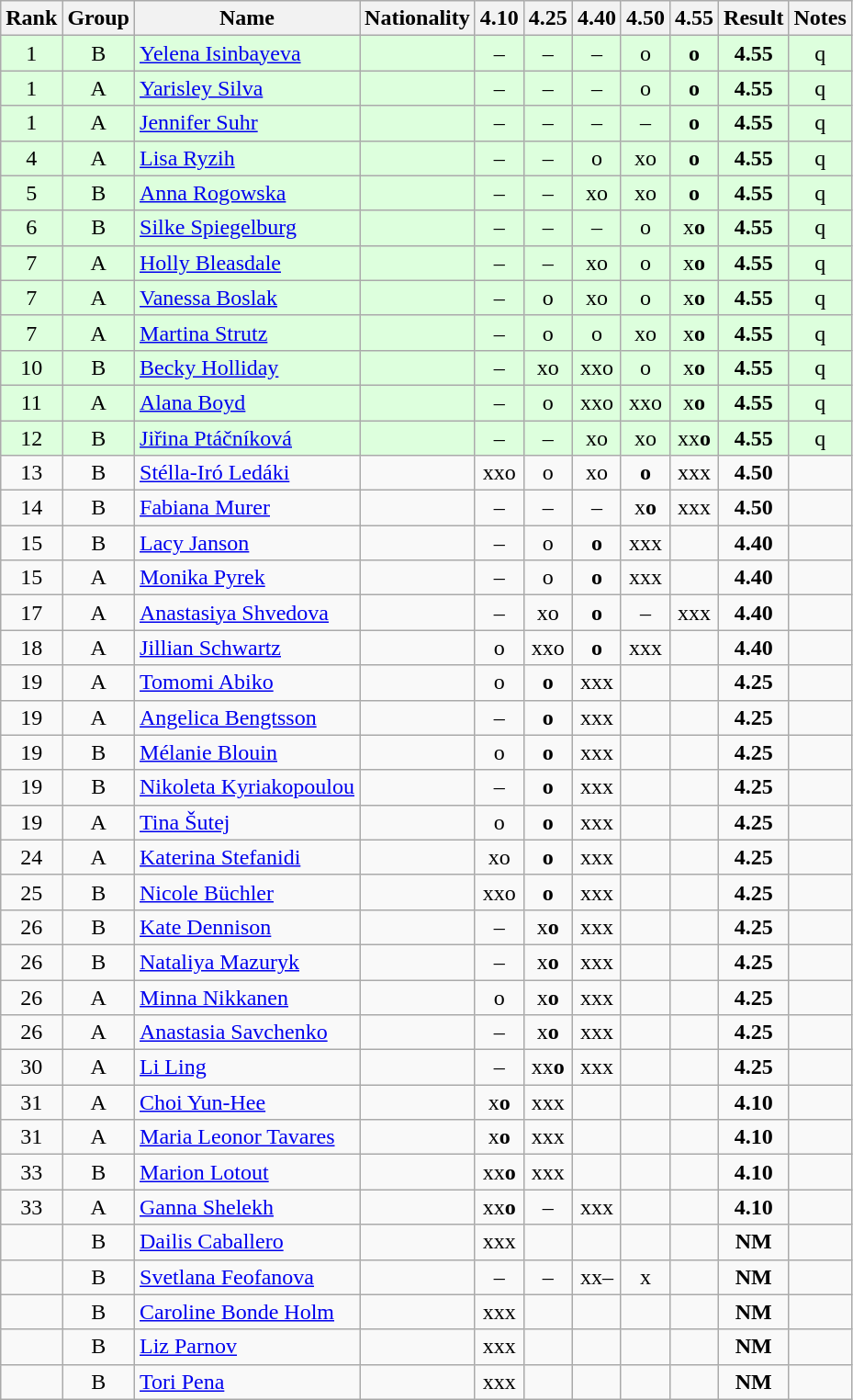<table class="wikitable sortable" style="text-align:center">
<tr>
<th>Rank</th>
<th>Group</th>
<th>Name</th>
<th>Nationality</th>
<th>4.10</th>
<th>4.25</th>
<th>4.40</th>
<th>4.50</th>
<th>4.55</th>
<th>Result</th>
<th>Notes</th>
</tr>
<tr bgcolor=#ddffdd>
<td>1</td>
<td>B</td>
<td align="left"><a href='#'>Yelena Isinbayeva</a></td>
<td align="left"></td>
<td>–</td>
<td>–</td>
<td>–</td>
<td>o</td>
<td><strong>o</strong></td>
<td><strong>4.55</strong></td>
<td>q</td>
</tr>
<tr bgcolor=#ddffdd>
<td>1</td>
<td>A</td>
<td align="left"><a href='#'>Yarisley Silva</a></td>
<td align="left"></td>
<td>–</td>
<td>–</td>
<td>–</td>
<td>o</td>
<td><strong>o</strong></td>
<td><strong>4.55</strong></td>
<td>q</td>
</tr>
<tr bgcolor=#ddffdd>
<td>1</td>
<td>A</td>
<td align="left"><a href='#'>Jennifer Suhr</a></td>
<td align="left"></td>
<td>–</td>
<td>–</td>
<td>–</td>
<td>–</td>
<td><strong>o</strong></td>
<td><strong>4.55</strong></td>
<td>q</td>
</tr>
<tr bgcolor=#ddffdd>
<td>4</td>
<td>A</td>
<td align="left"><a href='#'>Lisa Ryzih</a></td>
<td align="left"></td>
<td>–</td>
<td>–</td>
<td>o</td>
<td>xo</td>
<td><strong>o</strong></td>
<td><strong>4.55</strong></td>
<td>q</td>
</tr>
<tr bgcolor=#ddffdd>
<td>5</td>
<td>B</td>
<td align="left"><a href='#'>Anna Rogowska</a></td>
<td align="left"></td>
<td>–</td>
<td>–</td>
<td>xo</td>
<td>xo</td>
<td><strong>o</strong></td>
<td><strong>4.55</strong></td>
<td>q</td>
</tr>
<tr bgcolor=#ddffdd>
<td>6</td>
<td>B</td>
<td align="left"><a href='#'>Silke Spiegelburg</a></td>
<td align="left"></td>
<td>–</td>
<td>–</td>
<td>–</td>
<td>o</td>
<td>x<strong>o</strong></td>
<td><strong>4.55</strong></td>
<td>q</td>
</tr>
<tr bgcolor=#ddffdd>
<td>7</td>
<td>A</td>
<td align="left"><a href='#'>Holly Bleasdale</a></td>
<td align="left"></td>
<td>–</td>
<td>–</td>
<td>xo</td>
<td>o</td>
<td>x<strong>o</strong></td>
<td><strong>4.55</strong></td>
<td>q</td>
</tr>
<tr bgcolor=#ddffdd>
<td>7</td>
<td>A</td>
<td align="left"><a href='#'>Vanessa Boslak</a></td>
<td align="left"></td>
<td>–</td>
<td>o</td>
<td>xo</td>
<td>o</td>
<td>x<strong>o</strong></td>
<td><strong>4.55</strong></td>
<td>q</td>
</tr>
<tr bgcolor=#ddffdd>
<td>7</td>
<td>A</td>
<td align="left"><a href='#'>Martina Strutz</a></td>
<td align="left"></td>
<td>–</td>
<td>o</td>
<td>o</td>
<td>xo</td>
<td>x<strong>o</strong></td>
<td><strong>4.55</strong></td>
<td>q</td>
</tr>
<tr bgcolor=#ddffdd>
<td>10</td>
<td>B</td>
<td align="left"><a href='#'>Becky Holliday</a></td>
<td align="left"></td>
<td>–</td>
<td>xo</td>
<td>xxo</td>
<td>o</td>
<td>x<strong>o</strong></td>
<td><strong>4.55</strong></td>
<td>q</td>
</tr>
<tr bgcolor=#ddffdd>
<td>11</td>
<td>A</td>
<td align="left"><a href='#'>Alana Boyd</a></td>
<td align="left"></td>
<td>–</td>
<td>o</td>
<td>xxo</td>
<td>xxo</td>
<td>x<strong>o</strong></td>
<td><strong>4.55</strong></td>
<td>q</td>
</tr>
<tr bgcolor=#ddffdd>
<td>12</td>
<td>B</td>
<td align="left"><a href='#'>Jiřina Ptáčníková</a></td>
<td align="left"></td>
<td>–</td>
<td>–</td>
<td>xo</td>
<td>xo</td>
<td>xx<strong>o</strong></td>
<td><strong>4.55</strong></td>
<td>q</td>
</tr>
<tr>
<td>13</td>
<td>B</td>
<td align="left"><a href='#'>Stélla-Iró Ledáki</a></td>
<td align="left"></td>
<td>xxo</td>
<td>o</td>
<td>xo</td>
<td><strong>o</strong></td>
<td>xxx</td>
<td><strong>4.50</strong></td>
<td></td>
</tr>
<tr>
<td>14</td>
<td>B</td>
<td align="left"><a href='#'>Fabiana Murer</a></td>
<td align="left"></td>
<td>–</td>
<td>–</td>
<td>–</td>
<td>x<strong>o</strong></td>
<td>xxx</td>
<td><strong>4.50</strong></td>
<td></td>
</tr>
<tr>
<td>15</td>
<td>B</td>
<td align="left"><a href='#'>Lacy Janson</a></td>
<td align="left"></td>
<td>–</td>
<td>o</td>
<td><strong>o</strong></td>
<td>xxx</td>
<td></td>
<td><strong>4.40</strong></td>
<td></td>
</tr>
<tr>
<td>15</td>
<td>A</td>
<td align="left"><a href='#'>Monika Pyrek</a></td>
<td align="left"></td>
<td>–</td>
<td>o</td>
<td><strong>o</strong></td>
<td>xxx</td>
<td></td>
<td><strong>4.40</strong></td>
<td></td>
</tr>
<tr>
<td>17</td>
<td>A</td>
<td align="left"><a href='#'>Anastasiya Shvedova</a></td>
<td align="left"></td>
<td>–</td>
<td>xo</td>
<td><strong>o</strong></td>
<td>–</td>
<td>xxx</td>
<td><strong>4.40</strong></td>
<td></td>
</tr>
<tr>
<td>18</td>
<td>A</td>
<td align="left"><a href='#'>Jillian Schwartz</a></td>
<td align="left"></td>
<td>o</td>
<td>xxo</td>
<td><strong>o</strong></td>
<td>xxx</td>
<td></td>
<td><strong>4.40</strong></td>
<td></td>
</tr>
<tr>
<td>19</td>
<td>A</td>
<td align="left"><a href='#'>Tomomi Abiko</a></td>
<td align="left"></td>
<td>o</td>
<td><strong>o</strong></td>
<td>xxx</td>
<td></td>
<td></td>
<td><strong>4.25</strong></td>
<td></td>
</tr>
<tr>
<td>19</td>
<td>A</td>
<td align="left"><a href='#'>Angelica Bengtsson</a></td>
<td align="left"></td>
<td>–</td>
<td><strong>o</strong></td>
<td>xxx</td>
<td></td>
<td></td>
<td><strong>4.25</strong></td>
<td></td>
</tr>
<tr>
<td>19</td>
<td>B</td>
<td align="left"><a href='#'>Mélanie Blouin</a></td>
<td align="left"></td>
<td>o</td>
<td><strong>o</strong></td>
<td>xxx</td>
<td></td>
<td></td>
<td><strong>4.25</strong></td>
<td></td>
</tr>
<tr>
<td>19</td>
<td>B</td>
<td align="left"><a href='#'>Nikoleta Kyriakopoulou</a></td>
<td align="left"></td>
<td>–</td>
<td><strong>o</strong></td>
<td>xxx</td>
<td></td>
<td></td>
<td><strong>4.25</strong></td>
<td></td>
</tr>
<tr>
<td>19</td>
<td>A</td>
<td align="left"><a href='#'>Tina Šutej</a></td>
<td align="left"></td>
<td>o</td>
<td><strong>o</strong></td>
<td>xxx</td>
<td></td>
<td></td>
<td><strong>4.25</strong></td>
<td></td>
</tr>
<tr>
<td>24</td>
<td>A</td>
<td align="left"><a href='#'>Katerina Stefanidi</a></td>
<td align="left"></td>
<td>xo</td>
<td><strong>o</strong></td>
<td>xxx</td>
<td></td>
<td></td>
<td><strong>4.25</strong></td>
<td></td>
</tr>
<tr>
<td>25</td>
<td>B</td>
<td align="left"><a href='#'>Nicole Büchler</a></td>
<td align="left"></td>
<td>xxo</td>
<td><strong>o</strong></td>
<td>xxx</td>
<td></td>
<td></td>
<td><strong>4.25</strong></td>
<td></td>
</tr>
<tr>
<td>26</td>
<td>B</td>
<td align="left"><a href='#'>Kate Dennison</a></td>
<td align="left"></td>
<td>–</td>
<td>x<strong>o</strong></td>
<td>xxx</td>
<td></td>
<td></td>
<td><strong>4.25</strong></td>
<td></td>
</tr>
<tr>
<td>26</td>
<td>B</td>
<td align="left"><a href='#'>Nataliya Mazuryk</a></td>
<td align="left"></td>
<td>–</td>
<td>x<strong>o</strong></td>
<td>xxx</td>
<td></td>
<td></td>
<td><strong>4.25</strong></td>
<td></td>
</tr>
<tr>
<td>26</td>
<td>A</td>
<td align="left"><a href='#'>Minna Nikkanen</a></td>
<td align="left"></td>
<td>o</td>
<td>x<strong>o</strong></td>
<td>xxx</td>
<td></td>
<td></td>
<td><strong>4.25</strong></td>
<td></td>
</tr>
<tr>
<td>26</td>
<td>A</td>
<td align="left"><a href='#'>Anastasia Savchenko</a></td>
<td align="left"></td>
<td>–</td>
<td>x<strong>o</strong></td>
<td>xxx</td>
<td></td>
<td></td>
<td><strong>4.25</strong></td>
<td></td>
</tr>
<tr>
<td>30</td>
<td>A</td>
<td align="left"><a href='#'>Li Ling</a></td>
<td align="left"></td>
<td>–</td>
<td>xx<strong>o</strong></td>
<td>xxx</td>
<td></td>
<td></td>
<td><strong>4.25</strong></td>
<td></td>
</tr>
<tr>
<td>31</td>
<td>A</td>
<td align="left"><a href='#'>Choi Yun-Hee</a></td>
<td align="left"></td>
<td>x<strong>o</strong></td>
<td>xxx</td>
<td></td>
<td></td>
<td></td>
<td><strong>4.10</strong></td>
<td></td>
</tr>
<tr>
<td>31</td>
<td>A</td>
<td align="left"><a href='#'>Maria Leonor Tavares</a></td>
<td align="left"></td>
<td>x<strong>o</strong></td>
<td>xxx</td>
<td></td>
<td></td>
<td></td>
<td><strong>4.10</strong></td>
<td></td>
</tr>
<tr>
<td>33</td>
<td>B</td>
<td align="left"><a href='#'>Marion Lotout</a></td>
<td align="left"></td>
<td>xx<strong>o</strong></td>
<td>xxx</td>
<td></td>
<td></td>
<td></td>
<td><strong>4.10</strong></td>
<td></td>
</tr>
<tr>
<td>33</td>
<td>A</td>
<td align="left"><a href='#'>Ganna Shelekh</a></td>
<td align="left"></td>
<td>xx<strong>o</strong></td>
<td>–</td>
<td>xxx</td>
<td></td>
<td></td>
<td><strong>4.10</strong></td>
<td></td>
</tr>
<tr>
<td></td>
<td>B</td>
<td align="left"><a href='#'>Dailis Caballero</a></td>
<td align="left"></td>
<td>xxx</td>
<td></td>
<td></td>
<td></td>
<td></td>
<td><strong>NM</strong></td>
<td></td>
</tr>
<tr>
<td></td>
<td>B</td>
<td align="left"><a href='#'>Svetlana Feofanova</a></td>
<td align="left"></td>
<td>–</td>
<td>–</td>
<td>xx–</td>
<td>x</td>
<td></td>
<td><strong>NM</strong></td>
<td></td>
</tr>
<tr>
<td></td>
<td>B</td>
<td align="left"><a href='#'>Caroline Bonde Holm</a></td>
<td align="left"></td>
<td>xxx</td>
<td></td>
<td></td>
<td></td>
<td></td>
<td><strong>NM</strong></td>
<td></td>
</tr>
<tr>
<td></td>
<td>B</td>
<td align="left"><a href='#'>Liz Parnov</a></td>
<td align="left"></td>
<td>xxx</td>
<td></td>
<td></td>
<td></td>
<td></td>
<td><strong>NM</strong></td>
<td></td>
</tr>
<tr>
<td></td>
<td>B</td>
<td align="left"><a href='#'>Tori Pena</a></td>
<td align="left"></td>
<td>xxx</td>
<td></td>
<td></td>
<td></td>
<td></td>
<td><strong>NM</strong></td>
<td></td>
</tr>
</table>
